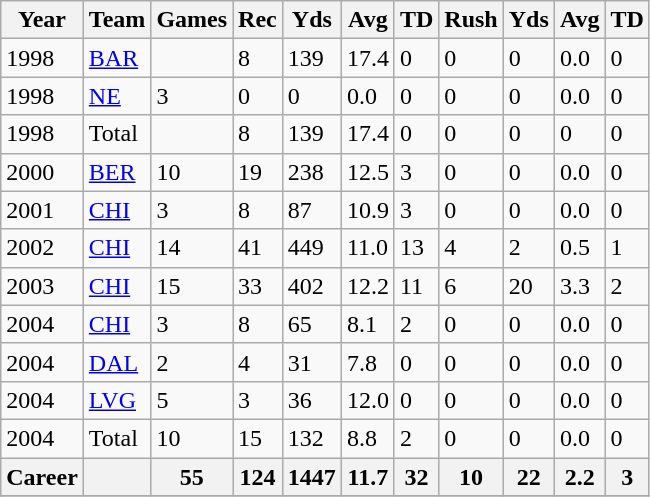<table class="wikitable">
<tr>
<th>Year</th>
<th>Team</th>
<th>Games</th>
<th>Rec</th>
<th>Yds</th>
<th>Avg</th>
<th>TD</th>
<th>Rush</th>
<th>Yds</th>
<th>Avg</th>
<th>TD</th>
</tr>
<tr>
<td>1998</td>
<td><a href='#'>BAR</a></td>
<td></td>
<td>8</td>
<td>139</td>
<td>17.4</td>
<td>0</td>
<td>0</td>
<td>0</td>
<td>0.0</td>
<td>0</td>
</tr>
<tr>
<td>1998</td>
<td><a href='#'>NE</a></td>
<td>3</td>
<td>0</td>
<td>0</td>
<td>0.0</td>
<td>0</td>
<td>0</td>
<td>0</td>
<td>0.0</td>
<td>0</td>
</tr>
<tr>
<td>1998</td>
<td>Total</td>
<td></td>
<td>8</td>
<td>139</td>
<td>17.4</td>
<td>0</td>
<td>0</td>
<td>0</td>
<td>0</td>
<td>0</td>
</tr>
<tr>
<td>2000</td>
<td><a href='#'>BER</a></td>
<td>10</td>
<td>19</td>
<td>238</td>
<td>12.5</td>
<td>3</td>
<td>0</td>
<td>0</td>
<td>0.0</td>
<td>0</td>
</tr>
<tr>
<td>2001</td>
<td><a href='#'>CHI</a></td>
<td>3</td>
<td>8</td>
<td>87</td>
<td>10.9</td>
<td>3</td>
<td>0</td>
<td>0</td>
<td>0.0</td>
<td>0</td>
</tr>
<tr>
<td>2002</td>
<td><a href='#'>CHI</a></td>
<td>14</td>
<td>41</td>
<td>449</td>
<td>11.0</td>
<td>13</td>
<td>4</td>
<td>2</td>
<td>0.5</td>
<td>1</td>
</tr>
<tr>
<td>2003</td>
<td><a href='#'>CHI</a></td>
<td>15</td>
<td>33</td>
<td>402</td>
<td>12.2</td>
<td>11</td>
<td>6</td>
<td>20</td>
<td>3.3</td>
<td>2</td>
</tr>
<tr>
<td>2004</td>
<td><a href='#'>CHI</a></td>
<td>3</td>
<td>8</td>
<td>65</td>
<td>8.1</td>
<td>2</td>
<td>0</td>
<td>0</td>
<td>0.0</td>
<td>0</td>
</tr>
<tr>
<td>2004</td>
<td><a href='#'>DAL</a></td>
<td>2</td>
<td>4</td>
<td>31</td>
<td>7.8</td>
<td>0</td>
<td>0</td>
<td>0</td>
<td>0.0</td>
<td>0</td>
</tr>
<tr>
<td>2004</td>
<td><a href='#'>LVG</a></td>
<td>5</td>
<td>3</td>
<td>36</td>
<td>12.0</td>
<td>0</td>
<td>0</td>
<td>0</td>
<td>0.0</td>
<td>0</td>
</tr>
<tr>
<td>2004</td>
<td>Total</td>
<td>10</td>
<td>15</td>
<td>132</td>
<td>8.8</td>
<td>2</td>
<td>0</td>
<td>0</td>
<td>0.0</td>
<td>0</td>
</tr>
<tr>
<th>Career</th>
<th></th>
<th>55</th>
<th>124</th>
<th>1447</th>
<th>11.7</th>
<th>32</th>
<th>10</th>
<th>22</th>
<th>2.2</th>
<th>3</th>
</tr>
<tr>
</tr>
</table>
